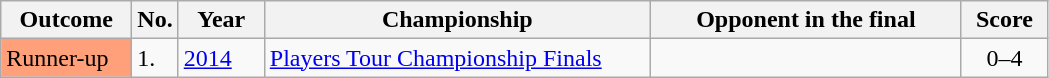<table class="wikitable sortable">
<tr>
<th width="80">Outcome</th>
<th width="20">No.</th>
<th width="50">Year</th>
<th width="250">Championship</th>
<th width="200">Opponent in the final</th>
<th width="50">Score</th>
</tr>
<tr>
<td style="background:#ffa07a;">Runner-up</td>
<td>1.</td>
<td><a href='#'>2014</a></td>
<td><a href='#'>Players Tour Championship Finals</a></td>
<td> </td>
<td align="center">0–4</td>
</tr>
</table>
